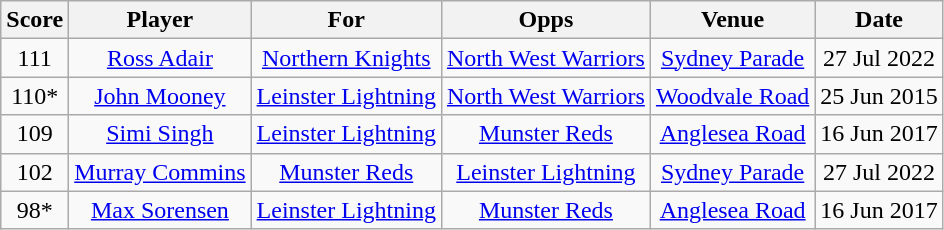<table class="wikitable" style="text-align:center;">
<tr>
<th>Score</th>
<th>Player</th>
<th>For</th>
<th>Opps</th>
<th>Venue</th>
<th>Date</th>
</tr>
<tr>
<td>111</td>
<td><a href='#'>Ross Adair</a></td>
<td><a href='#'>Northern Knights</a></td>
<td><a href='#'>North West Warriors</a></td>
<td><a href='#'>Sydney Parade</a></td>
<td>27 Jul 2022</td>
</tr>
<tr>
<td>110*</td>
<td><a href='#'>John Mooney</a></td>
<td><a href='#'>Leinster Lightning</a></td>
<td><a href='#'>North West Warriors</a></td>
<td><a href='#'>Woodvale Road</a></td>
<td>25 Jun 2015</td>
</tr>
<tr>
<td>109</td>
<td><a href='#'>Simi Singh</a></td>
<td><a href='#'>Leinster Lightning</a></td>
<td><a href='#'>Munster Reds</a></td>
<td><a href='#'>Anglesea Road</a></td>
<td>16 Jun 2017</td>
</tr>
<tr>
<td>102</td>
<td><a href='#'>Murray Commins</a></td>
<td><a href='#'>Munster Reds</a></td>
<td><a href='#'>Leinster Lightning</a></td>
<td><a href='#'>Sydney Parade</a></td>
<td>27 Jul 2022</td>
</tr>
<tr>
<td>98*</td>
<td><a href='#'>Max Sorensen</a></td>
<td><a href='#'>Leinster Lightning</a></td>
<td><a href='#'>Munster Reds</a></td>
<td><a href='#'>Anglesea Road</a></td>
<td>16 Jun 2017</td>
</tr>
</table>
